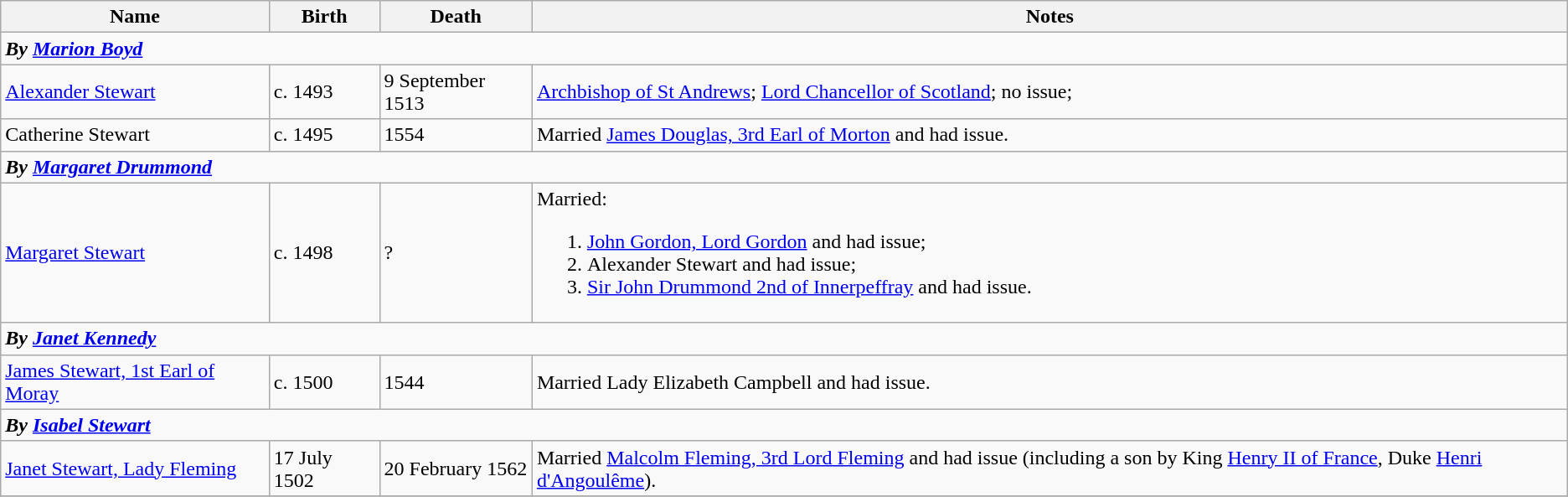<table class="wikitable">
<tr>
<th>Name</th>
<th>Birth</th>
<th>Death</th>
<th>Notes</th>
</tr>
<tr>
<td colspan=4><strong><em>By <a href='#'>Marion Boyd</a> </em></strong></td>
</tr>
<tr>
<td><a href='#'>Alexander Stewart</a></td>
<td>c. 1493</td>
<td>9 September 1513</td>
<td><a href='#'>Archbishop of St Andrews</a>; <a href='#'>Lord Chancellor of Scotland</a>; no issue;</td>
</tr>
<tr>
<td>Catherine Stewart</td>
<td>c. 1495</td>
<td>1554</td>
<td>Married <a href='#'>James Douglas, 3rd Earl of Morton</a> and had issue.</td>
</tr>
<tr |>
<td colspan=4><strong><em>By <a href='#'>Margaret Drummond</a></em></strong></td>
</tr>
<tr>
<td><a href='#'>Margaret Stewart</a></td>
<td>c. 1498</td>
<td>?</td>
<td>Married:<br><ol><li><a href='#'>John Gordon, Lord Gordon</a> and had issue;</li><li>Alexander Stewart and had issue;</li><li><a href='#'>Sir John Drummond 2nd of Innerpeffray</a> and had issue.</li></ol></td>
</tr>
<tr |>
<td colspan=4><strong><em>By <a href='#'>Janet Kennedy</a></em></strong></td>
</tr>
<tr>
<td><a href='#'>James Stewart, 1st Earl of Moray</a></td>
<td>c. 1500</td>
<td>1544</td>
<td>Married Lady Elizabeth Campbell and had issue.</td>
</tr>
<tr |>
<td colspan=4><strong><em>By <a href='#'>Isabel Stewart</a></em></strong></td>
</tr>
<tr>
<td><a href='#'>Janet Stewart, Lady Fleming</a></td>
<td>17 July 1502</td>
<td>20 February 1562</td>
<td>Married <a href='#'>Malcolm Fleming, 3rd Lord Fleming</a> and had issue (including a son by King <a href='#'>Henry II of France</a>, Duke <a href='#'>Henri d'Angoulême</a>).</td>
</tr>
<tr |>
</tr>
</table>
